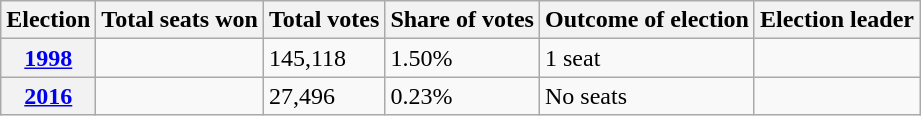<table class="wikitable">
<tr>
<th>Election</th>
<th>Total seats won</th>
<th>Total votes</th>
<th>Share of votes</th>
<th>Outcome of election</th>
<th>Election leader</th>
</tr>
<tr>
<th><a href='#'>1998</a></th>
<td></td>
<td>145,118</td>
<td>1.50%</td>
<td> 1 seat</td>
<td></td>
</tr>
<tr>
<th><a href='#'>2016</a></th>
<td></td>
<td>27,496</td>
<td>0.23%</td>
<td> No seats</td>
<td></td>
</tr>
</table>
